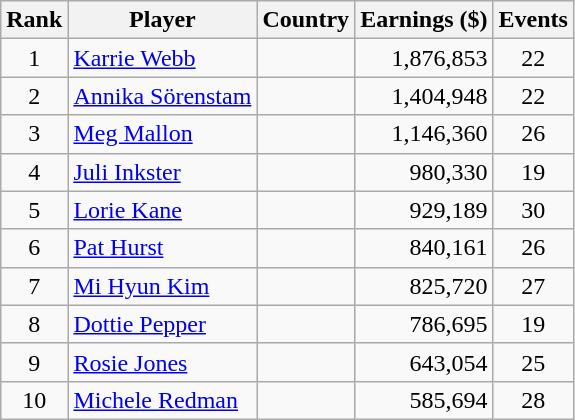<table class=wikitable style=text-align:center>
<tr>
<th>Rank</th>
<th>Player</th>
<th>Country</th>
<th>Earnings ($)</th>
<th>Events</th>
</tr>
<tr>
<td>1</td>
<td align=left><a href='#'>Karrie Webb</a></td>
<td align=left></td>
<td align=right>1,876,853</td>
<td>22</td>
</tr>
<tr>
<td>2</td>
<td align=left><a href='#'>Annika Sörenstam</a></td>
<td align=left></td>
<td align=right>1,404,948</td>
<td>22</td>
</tr>
<tr>
<td>3</td>
<td align=left><a href='#'>Meg Mallon</a></td>
<td align=left></td>
<td align=right>1,146,360</td>
<td>26</td>
</tr>
<tr>
<td>4</td>
<td align=left><a href='#'>Juli Inkster</a></td>
<td align=left></td>
<td align=right>980,330</td>
<td>19</td>
</tr>
<tr>
<td>5</td>
<td align=left><a href='#'>Lorie Kane</a></td>
<td align=left></td>
<td align=right>929,189</td>
<td>30</td>
</tr>
<tr>
<td>6</td>
<td align=left><a href='#'>Pat Hurst</a></td>
<td align=left></td>
<td align=right>840,161</td>
<td>26</td>
</tr>
<tr>
<td>7</td>
<td align=left><a href='#'>Mi Hyun Kim</a></td>
<td align=left></td>
<td align=right>825,720</td>
<td>27</td>
</tr>
<tr>
<td>8</td>
<td align=left><a href='#'>Dottie Pepper</a></td>
<td align=left></td>
<td align=right>786,695</td>
<td>19</td>
</tr>
<tr>
<td>9</td>
<td align=left><a href='#'>Rosie Jones</a></td>
<td align=left></td>
<td align=right>643,054</td>
<td>25</td>
</tr>
<tr>
<td>10</td>
<td align=left><a href='#'>Michele Redman</a></td>
<td align=left></td>
<td align=right>585,694</td>
<td>28</td>
</tr>
</table>
